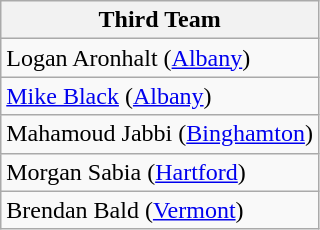<table class="wikitable">
<tr>
<th>Third Team</th>
</tr>
<tr>
<td>Logan Aronhalt (<a href='#'>Albany</a>)</td>
</tr>
<tr>
<td><a href='#'>Mike Black</a> (<a href='#'>Albany</a>)</td>
</tr>
<tr>
<td>Mahamoud Jabbi (<a href='#'>Binghamton</a>)</td>
</tr>
<tr>
<td>Morgan Sabia (<a href='#'>Hartford</a>)</td>
</tr>
<tr>
<td>Brendan Bald (<a href='#'>Vermont</a>)</td>
</tr>
</table>
